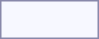<table style="border:1px solid #8888aa; background-color:#f7f8ff; padding:5px; font-size:95%; margin: 0px 12px 12px 0px;">
<tr style="text-align:center;">
<td rowspan=3><strong></strong></td>
<td colspan=2 rowspan=3></td>
<td colspan=2></td>
<td colspan=2></td>
<td colspan=2></td>
<td colspan=2></td>
<td colspan=2></td>
<td colspan=2></td>
<td colspan=2></td>
<td colspan=2></td>
<td colspan=2></td>
<td colspan=2></td>
<td colspan=2></td>
</tr>
<tr style="text-align:center;">
<td colspan=2></td>
<td colspan=2></td>
<td colspan=2></td>
<td colspan=2></td>
<td colspan=2></td>
<td colspan=2></td>
<td colspan=2></td>
<td colspan=2></td>
<td colspan=2></td>
<td colspan=2></td>
<td colspan=2></td>
</tr>
<tr style="text-align:center;">
<td colspan=2></td>
<td colspan=2></td>
<td colspan=2></td>
<td colspan=2></td>
<td colspan=2></td>
<td colspan=2></td>
<td colspan=2></td>
<td colspan=2></td>
<td colspan=2></td>
<td colspan=2></td>
<td colspan=2></td>
</tr>
</table>
